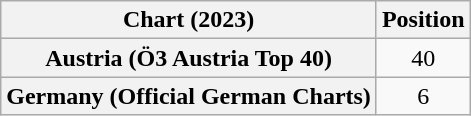<table class="wikitable sortable plainrowheaders" style="text-align:center">
<tr>
<th scope="col">Chart (2023)</th>
<th scope="col">Position</th>
</tr>
<tr>
<th scope="row">Austria (Ö3 Austria Top 40)</th>
<td>40</td>
</tr>
<tr>
<th scope="row">Germany (Official German Charts)</th>
<td>6</td>
</tr>
</table>
